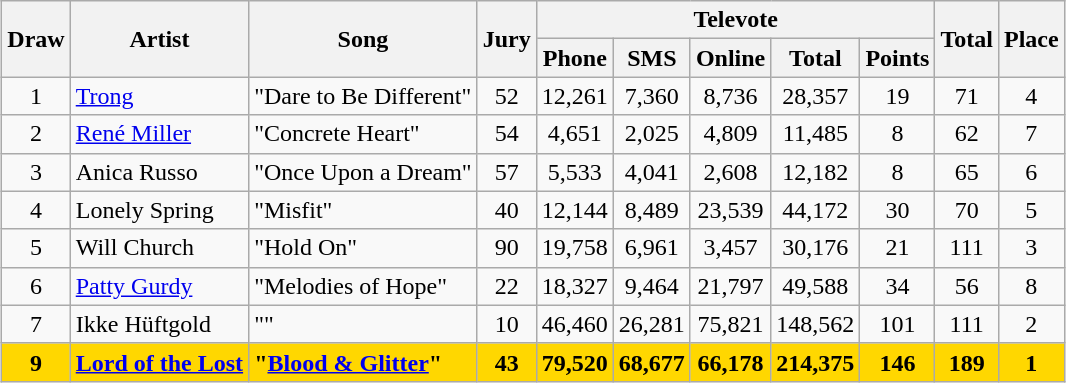<table class="sortable wikitable" style="margin: 1em auto 1em auto; text-align:center">
<tr>
<th rowspan=2>Draw</th>
<th rowspan=2>Artist</th>
<th rowspan=2>Song</th>
<th rowspan=2>Jury</th>
<th colspan="5">Televote</th>
<th rowspan=2>Total</th>
<th rowspan=2>Place</th>
</tr>
<tr>
<th>Phone</th>
<th>SMS</th>
<th>Online</th>
<th>Total</th>
<th>Points</th>
</tr>
<tr>
<td>1</td>
<td align="left"><a href='#'>Trong</a></td>
<td align="left">"Dare to Be Different"</td>
<td>52</td>
<td>12,261</td>
<td>7,360</td>
<td>8,736</td>
<td>28,357</td>
<td>19</td>
<td>71</td>
<td>4</td>
</tr>
<tr>
<td>2</td>
<td align="left"><a href='#'>René Miller</a></td>
<td align="left">"Concrete Heart"</td>
<td>54</td>
<td>4,651</td>
<td>2,025</td>
<td>4,809</td>
<td>11,485</td>
<td>8</td>
<td>62</td>
<td>7</td>
</tr>
<tr>
<td>3</td>
<td align="left">Anica Russo</td>
<td align="left">"Once Upon a Dream"</td>
<td>57</td>
<td>5,533</td>
<td>4,041</td>
<td>2,608</td>
<td>12,182</td>
<td>8</td>
<td>65</td>
<td>6</td>
</tr>
<tr>
<td>4</td>
<td align="left">Lonely Spring</td>
<td align="left">"Misfit"</td>
<td>40</td>
<td>12,144</td>
<td>8,489</td>
<td>23,539</td>
<td>44,172</td>
<td>30</td>
<td>70</td>
<td>5</td>
</tr>
<tr>
<td>5</td>
<td align="left">Will Church</td>
<td align="left">"Hold On"</td>
<td>90</td>
<td>19,758</td>
<td>6,961</td>
<td>3,457</td>
<td>30,176</td>
<td>21</td>
<td>111</td>
<td>3</td>
</tr>
<tr>
<td>6</td>
<td align="left"><a href='#'>Patty Gurdy</a></td>
<td align="left">"Melodies of Hope"</td>
<td>22</td>
<td>18,327</td>
<td>9,464</td>
<td>21,797</td>
<td>49,588</td>
<td>34</td>
<td>56</td>
<td>8</td>
</tr>
<tr>
<td>7</td>
<td align="left">Ikke Hüftgold</td>
<td align="left">""</td>
<td>10</td>
<td>46,460</td>
<td>26,281</td>
<td>75,821</td>
<td>148,562</td>
<td>101</td>
<td>111</td>
<td>2</td>
</tr>
<tr style="font-weight:bold; background:gold;">
<td>9</td>
<td align="left"><a href='#'>Lord of the Lost</a></td>
<td align="left">"<a href='#'>Blood & Glitter</a>"</td>
<td>43</td>
<td>79,520</td>
<td>68,677</td>
<td>66,178</td>
<td>214,375</td>
<td>146</td>
<td>189</td>
<td>1</td>
</tr>
</table>
